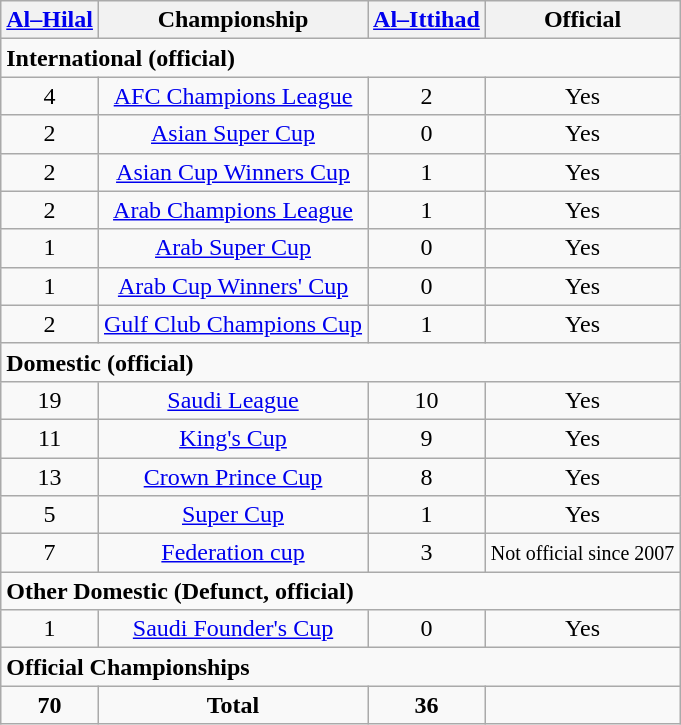<table class="wikitable sortable" width="auto" align="center">
<tr>
<th><a href='#'>Al–Hilal</a></th>
<th>Championship</th>
<th><a href='#'>Al–Ittihad</a></th>
<th>Official</th>
</tr>
<tr>
<td colspan="4"><strong>International (official)</strong></td>
</tr>
<tr align="center">
<td>4</td>
<td><a href='#'>AFC Champions League</a></td>
<td>2</td>
<td>Yes</td>
</tr>
<tr align="center">
<td>2</td>
<td><a href='#'>Asian Super Cup</a></td>
<td>0</td>
<td>Yes</td>
</tr>
<tr align="center">
<td>2</td>
<td><a href='#'>Asian Cup Winners Cup</a></td>
<td>1</td>
<td>Yes</td>
</tr>
<tr align="center">
<td>2</td>
<td><a href='#'>Arab Champions League</a></td>
<td>1</td>
<td>Yes</td>
</tr>
<tr align="center">
<td>1</td>
<td><a href='#'>Arab Super Cup</a></td>
<td>0</td>
<td>Yes</td>
</tr>
<tr align="center">
<td>1</td>
<td><a href='#'>Arab Cup Winners' Cup</a></td>
<td>0</td>
<td>Yes</td>
</tr>
<tr align="center">
<td>2</td>
<td><a href='#'>Gulf Club Champions Cup</a></td>
<td>1</td>
<td>Yes</td>
</tr>
<tr>
<td colspan="4"><strong>Domestic (official)</strong></td>
</tr>
<tr align="center">
<td>19</td>
<td><a href='#'>Saudi League</a></td>
<td>10</td>
<td>Yes</td>
</tr>
<tr align="center">
<td>11</td>
<td><a href='#'>King's Cup</a></td>
<td>9</td>
<td>Yes</td>
</tr>
<tr align="center">
<td>13</td>
<td><a href='#'>Crown Prince Cup</a></td>
<td>8</td>
<td>Yes</td>
</tr>
<tr align="center">
<td>5</td>
<td><a href='#'>Super Cup</a></td>
<td>1</td>
<td>Yes</td>
</tr>
<tr align="center">
<td>7</td>
<td><a href='#'>Federation cup</a></td>
<td>3</td>
<td><small>Not official since 2007</small></td>
</tr>
<tr>
<td colspan="4"><strong>Other Domestic (Defunct, official)</strong></td>
</tr>
<tr align="center">
<td>1</td>
<td><a href='#'>Saudi Founder's Cup</a></td>
<td>0</td>
<td>Yes</td>
</tr>
<tr>
<td colspan="4"><strong>Official Championships</strong></td>
</tr>
<tr align="center">
<td><strong>70</strong></td>
<td><strong>Total</strong></td>
<td><strong>36</strong></td>
<td></td>
</tr>
</table>
